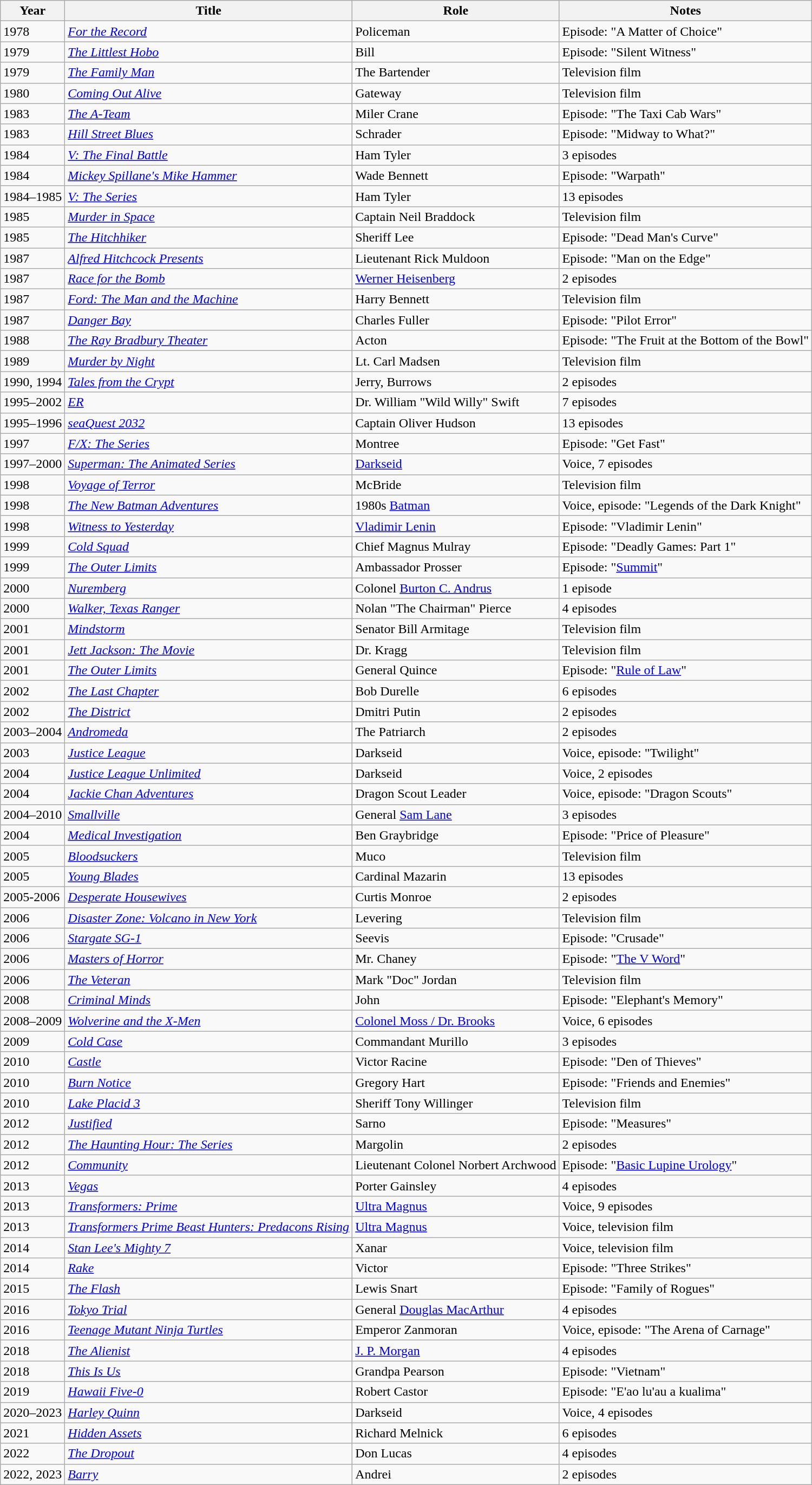<table class="wikitable sortable">
<tr>
<th>Year</th>
<th>Title</th>
<th>Role</th>
<th class=unsortable>Notes</th>
</tr>
<tr>
<td>1978</td>
<td><em><a href='#'>For the Record</a></em></td>
<td>Policeman</td>
<td>Episode: "A Matter of Choice"</td>
</tr>
<tr>
<td>1979</td>
<td data-sort-value="Littlest Hobo, The"><em><a href='#'>The Littlest Hobo</a></em></td>
<td>Bill</td>
<td>Episode: "Silent Witness"</td>
</tr>
<tr>
<td>1979</td>
<td data-sort-value="Family Man, The"><em><a href='#'>The Family Man</a></em></td>
<td>The Bartender</td>
<td>Television film</td>
</tr>
<tr>
<td>1980</td>
<td><em><a href='#'>Coming Out Alive</a></em></td>
<td>Gateway</td>
<td>Television film</td>
</tr>
<tr>
<td>1983</td>
<td data-sort-value="A-Team, The"><em><a href='#'>The A-Team</a></em></td>
<td>Miler Crane</td>
<td>Episode: "The Taxi Cab Wars"</td>
</tr>
<tr>
<td>1983</td>
<td><em><a href='#'>Hill Street Blues</a></em></td>
<td>Schrader</td>
<td>Episode: "Midway to What?"</td>
</tr>
<tr>
<td>1984</td>
<td><em><a href='#'>V: The Final Battle</a></em></td>
<td>Ham Tyler</td>
<td>3 episodes</td>
</tr>
<tr>
<td>1984</td>
<td><em><a href='#'>Mickey Spillane's Mike Hammer</a></em></td>
<td>Wade Bennett</td>
<td>Episode: "Warpath"</td>
</tr>
<tr>
<td>1984–1985</td>
<td><em><a href='#'>V: The Series</a></em></td>
<td>Ham Tyler</td>
<td>13 episodes</td>
</tr>
<tr>
<td>1985</td>
<td><em><a href='#'>Murder in Space</a></em></td>
<td>Captain Neil Braddock</td>
<td>Television film</td>
</tr>
<tr>
<td>1985</td>
<td data-sort-value="Hitchhiker, The"><em><a href='#'>The Hitchhiker</a></em></td>
<td>Sheriff Lee</td>
<td>Episode: "Dead Man's Curve"</td>
</tr>
<tr>
<td>1987</td>
<td><em><a href='#'>Alfred Hitchcock Presents</a></em></td>
<td>Lieutenant Rick Muldoon</td>
<td>Episode: "Man on the Edge"</td>
</tr>
<tr>
<td>1987</td>
<td><em><a href='#'>Race for the Bomb</a></em></td>
<td><a href='#'>Werner Heisenberg</a></td>
<td>2 episodes</td>
</tr>
<tr>
<td>1987</td>
<td><em><a href='#'>Ford: The Man and the Machine</a></em></td>
<td>Harry Bennett</td>
<td>Television film</td>
</tr>
<tr>
<td>1987</td>
<td><em><a href='#'>Danger Bay</a></em></td>
<td>Charles Fuller</td>
<td>Episode: "Pilot Error"</td>
</tr>
<tr>
<td>1988</td>
<td data-sort-value="Ray Bradbury Theater, The"><em><a href='#'>The Ray Bradbury Theater</a></em></td>
<td>Acton</td>
<td>Episode: "The Fruit at the Bottom of the Bowl"</td>
</tr>
<tr>
<td>1989</td>
<td><em><a href='#'>Murder by Night</a></em></td>
<td>Lt. Carl Madsen</td>
<td>Television film</td>
</tr>
<tr>
<td>1990, 1994</td>
<td><em><a href='#'>Tales from the Crypt</a></em></td>
<td>Jerry, Burrows</td>
<td>2 episodes</td>
</tr>
<tr>
<td>1995–2002</td>
<td><em><a href='#'>ER</a></em></td>
<td>Dr. William "Wild Willy" Swift</td>
<td>7 episodes</td>
</tr>
<tr>
<td>1995–1996</td>
<td><em><a href='#'>seaQuest 2032</a></em></td>
<td>Captain Oliver Hudson</td>
<td>13 episodes</td>
</tr>
<tr>
<td>1997</td>
<td><em><a href='#'>F/X: The Series</a></em></td>
<td>Montree</td>
<td>Episode: "Get Fast"</td>
</tr>
<tr>
<td>1997–2000</td>
<td><em><a href='#'>Superman: The Animated Series</a></em></td>
<td><a href='#'>Darkseid</a></td>
<td>Voice, 7 episodes</td>
</tr>
<tr>
<td>1998</td>
<td><em><a href='#'>Voyage of Terror</a></em></td>
<td>McBride</td>
<td>Television film</td>
</tr>
<tr>
<td>1998</td>
<td data-sort-value="New Batman Adventures, The"><em><a href='#'>The New Batman Adventures</a></em></td>
<td>1980s <a href='#'>Batman</a></td>
<td>Voice, episode: "Legends of the Dark Knight"</td>
</tr>
<tr>
<td>1998</td>
<td><em><a href='#'>Witness to Yesterday</a></em></td>
<td><a href='#'>Vladimir Lenin</a></td>
<td>Episode: "Vladimir Lenin"</td>
</tr>
<tr>
<td>1999</td>
<td><em><a href='#'>Cold Squad</a></em></td>
<td>Chief Magnus Mulray</td>
<td>Episode: "Deadly Games: Part 1"</td>
</tr>
<tr>
<td>1999</td>
<td data-sort-value="Outer Limits, The"><em><a href='#'>The Outer Limits</a></em></td>
<td>Ambassador Prosser</td>
<td>Episode: "<a href='#'>Summit</a>"</td>
</tr>
<tr>
<td>2000</td>
<td><em><a href='#'>Nuremberg</a></em></td>
<td>Colonel <a href='#'>Burton C. Andrus</a></td>
<td>1 episode</td>
</tr>
<tr>
<td>2000</td>
<td><em><a href='#'>Walker, Texas Ranger</a></em></td>
<td>Nolan "The Chairman" Pierce</td>
<td>4 episodes</td>
</tr>
<tr>
<td>2001</td>
<td><em><a href='#'>Mindstorm</a></em></td>
<td>Senator Bill Armitage</td>
<td>Television film</td>
</tr>
<tr>
<td>2001</td>
<td><em><a href='#'>Jett Jackson: The Movie</a></em></td>
<td>Dr. Kragg</td>
<td>Television film</td>
</tr>
<tr>
<td>2001</td>
<td data-sort-value="Outer Limits, The"><em><a href='#'>The Outer Limits</a></em></td>
<td>General Quince</td>
<td>Episode: "<a href='#'>Rule of Law</a>"</td>
</tr>
<tr>
<td>2002</td>
<td data-sort-value="Last Chapter, The"><em><a href='#'>The Last Chapter</a></em></td>
<td>Bob Durelle</td>
<td>6 episodes</td>
</tr>
<tr>
<td>2002</td>
<td data-sort-value="District, The"><em><a href='#'>The District</a></em></td>
<td>Dmitri Putin</td>
<td>2 episodes</td>
</tr>
<tr>
<td>2003–2004</td>
<td><em><a href='#'>Andromeda</a></em></td>
<td>The Patriarch</td>
<td>2 episodes</td>
</tr>
<tr>
<td>2003</td>
<td><em><a href='#'>Justice League</a></em></td>
<td>Darkseid</td>
<td>Voice, episode: "Twilight"</td>
</tr>
<tr>
<td>2004</td>
<td><em><a href='#'>Justice League Unlimited</a></em></td>
<td>Darkseid</td>
<td>Voice, 2 episodes</td>
</tr>
<tr>
<td>2004</td>
<td><em><a href='#'>Jackie Chan Adventures</a></em></td>
<td>Dragon Scout Leader</td>
<td>Voice, episode: "Dragon Scouts"</td>
</tr>
<tr>
<td>2004–2010</td>
<td><em><a href='#'>Smallville</a></em></td>
<td>General <a href='#'>Sam Lane</a></td>
<td>3 episodes</td>
</tr>
<tr>
<td>2004</td>
<td><em><a href='#'>Medical Investigation</a></em></td>
<td>Ben Graybridge</td>
<td>Episode: "Price of Pleasure"</td>
</tr>
<tr>
<td>2005</td>
<td><em><a href='#'>Bloodsuckers</a></em></td>
<td>Muco</td>
<td>Television film</td>
</tr>
<tr>
<td>2005</td>
<td><em><a href='#'>Young Blades</a></em></td>
<td>Cardinal Mazarin</td>
<td>13 episodes</td>
</tr>
<tr>
<td>2005-2006</td>
<td><em><a href='#'>Desperate Housewives</a></em></td>
<td>Curtis Monroe</td>
<td>2 episodes</td>
</tr>
<tr>
<td>2006</td>
<td><em><a href='#'>Disaster Zone: Volcano in New York</a></em></td>
<td>Levering</td>
<td>Television film</td>
</tr>
<tr>
<td>2006</td>
<td><em><a href='#'>Stargate SG-1</a></em></td>
<td>Seevis</td>
<td>Episode: "Crusade"</td>
</tr>
<tr>
<td>2006</td>
<td><em><a href='#'>Masters of Horror</a></em></td>
<td>Mr. Chaney</td>
<td>Episode: "<a href='#'>The V Word</a>"</td>
</tr>
<tr>
<td>2006</td>
<td data-sort-value="Veteran, The"><em><a href='#'>The Veteran</a></em></td>
<td>Mark "Doc" Jordan</td>
<td>Television film</td>
</tr>
<tr>
<td>2008</td>
<td><em><a href='#'>Criminal Minds</a></em></td>
<td>John</td>
<td>Episode: "Elephant's Memory"</td>
</tr>
<tr>
<td>2008–2009</td>
<td><em><a href='#'>Wolverine and the X-Men</a></em></td>
<td><a href='#'>Colonel Moss / Dr. Brooks</a></td>
<td>Voice, 6 episodes</td>
</tr>
<tr>
<td>2009</td>
<td><em><a href='#'>Cold Case</a></em></td>
<td>Commandant Murillo</td>
<td>3 episodes</td>
</tr>
<tr>
<td>2010</td>
<td><em><a href='#'>Castle</a></em></td>
<td>Victor Racine</td>
<td>Episode: "Den of Thieves"</td>
</tr>
<tr>
<td>2010</td>
<td><em><a href='#'>Burn Notice</a></em></td>
<td>Gregory Hart</td>
<td>Episode: "Friends and Enemies"</td>
</tr>
<tr>
<td>2010</td>
<td><em><a href='#'>Lake Placid 3</a></em></td>
<td>Sheriff Tony Willinger</td>
<td>Television film</td>
</tr>
<tr>
<td>2012</td>
<td><em><a href='#'>Justified</a></em></td>
<td>Sarno</td>
<td>Episode: "Measures"</td>
</tr>
<tr>
<td>2012</td>
<td data-sort-value="Haunting Hour: The Series, The"><em><a href='#'>The Haunting Hour: The Series</a></em></td>
<td>Margolin</td>
<td>2 episodes</td>
</tr>
<tr>
<td>2012</td>
<td><em><a href='#'>Community</a></em></td>
<td>Lieutenant Colonel Norbert Archwood</td>
<td>Episode: "<a href='#'>Basic Lupine Urology</a>"</td>
</tr>
<tr>
<td>2013</td>
<td><em><a href='#'>Vegas</a></em></td>
<td>Porter Gainsley</td>
<td>4 episodes</td>
</tr>
<tr>
<td>2013</td>
<td><em><a href='#'>Transformers: Prime</a></em></td>
<td><a href='#'>Ultra Magnus</a></td>
<td>Voice, 9 episodes</td>
</tr>
<tr>
<td>2013</td>
<td><em><a href='#'>Transformers Prime Beast Hunters: Predacons Rising</a></em></td>
<td><a href='#'>Ultra Magnus</a></td>
<td>Voice, television film</td>
</tr>
<tr>
<td>2014</td>
<td><em><a href='#'>Stan Lee's Mighty 7</a></em></td>
<td>Xanar</td>
<td>Voice, television film</td>
</tr>
<tr>
<td>2014</td>
<td><em><a href='#'>Rake</a></em></td>
<td>Victor</td>
<td>Episode: "Three Strikes"</td>
</tr>
<tr>
<td>2015</td>
<td data-sort-value="Flash, The"><em><a href='#'>The Flash</a></em></td>
<td>Lewis Snart</td>
<td>Episode: "Family of Rogues"</td>
</tr>
<tr>
<td>2016</td>
<td><em><a href='#'>Tokyo Trial</a></em></td>
<td>General <a href='#'>Douglas MacArthur</a></td>
<td>4 episodes</td>
</tr>
<tr>
<td>2016</td>
<td><em><a href='#'>Teenage Mutant Ninja Turtles</a></em></td>
<td>Emperor Zanmoran</td>
<td>Voice, episode: "The Arena of Carnage"</td>
</tr>
<tr>
<td>2018</td>
<td data-sort-value="Alienist, The"><em><a href='#'>The Alienist</a></em></td>
<td><a href='#'>J. P. Morgan</a></td>
<td>4 episodes</td>
</tr>
<tr>
<td>2018</td>
<td><em><a href='#'>This Is Us</a></em></td>
<td>Grandpa Pearson</td>
<td>Episode: "Vietnam"</td>
</tr>
<tr>
<td>2019</td>
<td><em><a href='#'>Hawaii Five-0</a></em></td>
<td>Robert Castor</td>
<td>Episode: "E'ao lu'au a kualima"</td>
</tr>
<tr>
<td>2020–2023</td>
<td><em><a href='#'>Harley Quinn</a></em></td>
<td>Darkseid</td>
<td>Voice, 4 episodes</td>
</tr>
<tr>
<td>2021</td>
<td><em><a href='#'>Hidden Assets</a></em></td>
<td>Richard Melnick</td>
<td>6 episodes</td>
</tr>
<tr>
<td>2022</td>
<td data-sort-value="Dropout, The"><em><a href='#'>The Dropout</a></em></td>
<td>Don Lucas</td>
<td>4 episodes</td>
</tr>
<tr>
<td>2022, 2023</td>
<td><em><a href='#'>Barry</a></em></td>
<td>Andrei</td>
<td>2 episodes</td>
</tr>
</table>
